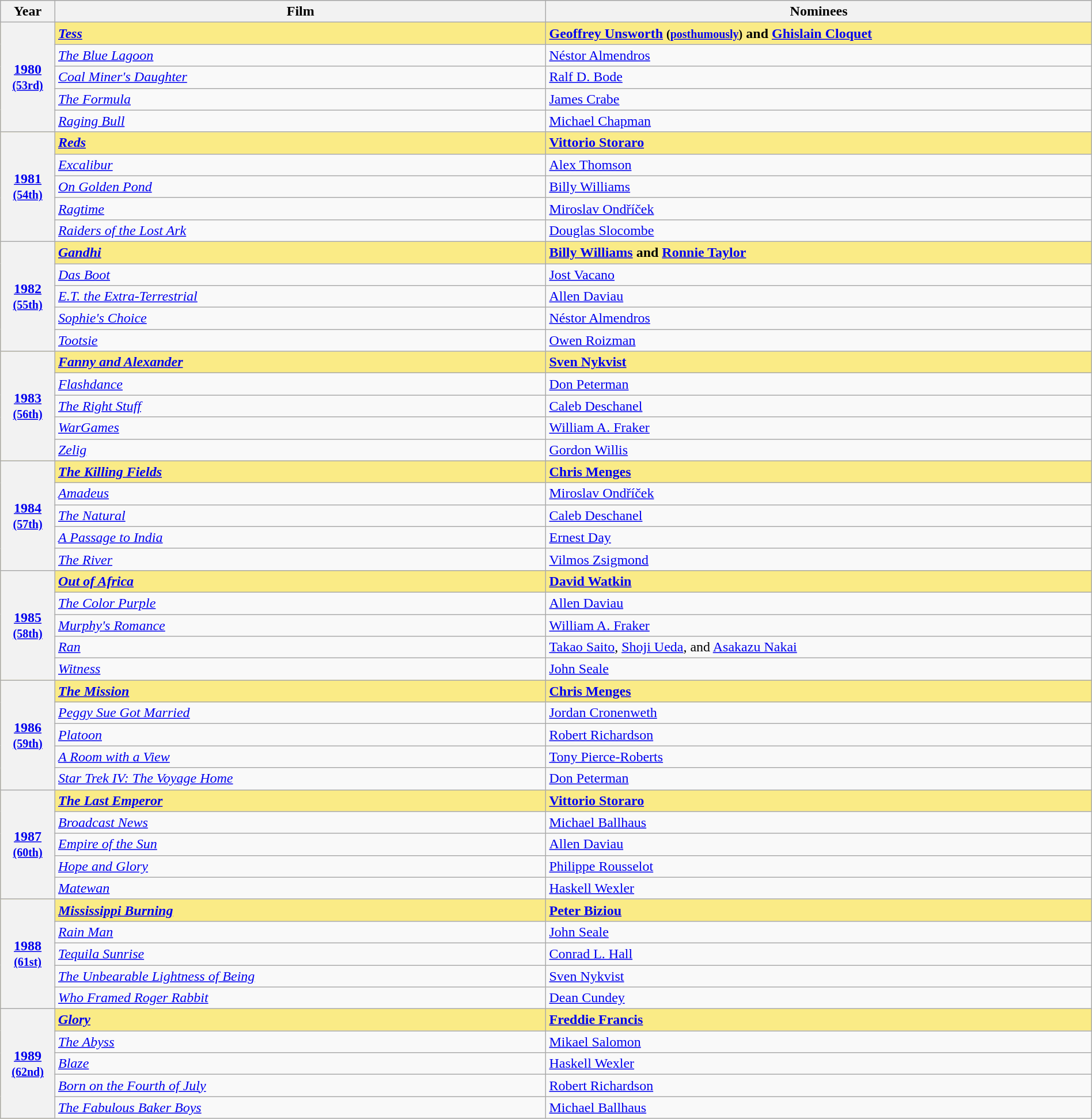<table class="wikitable" style="width:100%">
<tr style="background:#bebebe;">
<th style="width:5%;">Year</th>
<th style="width:45%;">Film</th>
<th style="width:50%;">Nominees</th>
</tr>
<tr style="background:#FAEB86">
<th rowspan="5"><a href='#'>1980</a><br><small><a href='#'>(53rd)</a></small></th>
<td><strong><em><a href='#'>Tess</a></em></strong></td>
<td><strong><a href='#'>Geoffrey Unsworth</a> <small>(<a href='#'>posthumously</a>)</small> and <a href='#'>Ghislain Cloquet</a></strong></td>
</tr>
<tr>
<td><em><a href='#'>The Blue Lagoon</a></em></td>
<td><a href='#'>Néstor Almendros</a></td>
</tr>
<tr>
<td><em><a href='#'>Coal Miner's Daughter</a></em></td>
<td><a href='#'>Ralf D. Bode</a></td>
</tr>
<tr>
<td><em><a href='#'>The Formula</a></em></td>
<td><a href='#'>James Crabe</a></td>
</tr>
<tr>
<td><em><a href='#'>Raging Bull</a></em></td>
<td><a href='#'>Michael Chapman</a></td>
</tr>
<tr style="background:#FAEB86">
<th rowspan="5"><a href='#'>1981</a><br><small><a href='#'>(54th)</a></small></th>
<td><strong><em><a href='#'>Reds</a></em></strong></td>
<td><strong><a href='#'>Vittorio Storaro</a></strong></td>
</tr>
<tr>
<td><em><a href='#'>Excalibur</a></em></td>
<td><a href='#'>Alex Thomson</a></td>
</tr>
<tr>
<td><em><a href='#'>On Golden Pond</a></em></td>
<td><a href='#'>Billy Williams</a></td>
</tr>
<tr>
<td><em><a href='#'>Ragtime</a></em></td>
<td><a href='#'>Miroslav Ondříček</a></td>
</tr>
<tr>
<td><em><a href='#'>Raiders of the Lost Ark</a></em></td>
<td><a href='#'>Douglas Slocombe</a></td>
</tr>
<tr style="background:#FAEB86">
<th rowspan="5"><a href='#'>1982</a><br><small><a href='#'>(55th)</a></small></th>
<td><strong><em><a href='#'>Gandhi</a></em></strong></td>
<td><strong><a href='#'>Billy Williams</a> and <a href='#'>Ronnie Taylor</a></strong></td>
</tr>
<tr>
<td><em><a href='#'>Das Boot</a></em></td>
<td><a href='#'>Jost Vacano</a></td>
</tr>
<tr>
<td><em><a href='#'>E.T. the Extra-Terrestrial</a></em></td>
<td><a href='#'>Allen Daviau</a></td>
</tr>
<tr>
<td><em><a href='#'>Sophie's Choice</a></em></td>
<td><a href='#'>Néstor Almendros</a></td>
</tr>
<tr>
<td><em><a href='#'>Tootsie</a></em></td>
<td><a href='#'>Owen Roizman</a></td>
</tr>
<tr style="background:#FAEB86">
<th rowspan="5"><a href='#'>1983</a><br><small><a href='#'>(56th)</a></small></th>
<td><strong><em><a href='#'>Fanny and Alexander</a></em></strong></td>
<td><strong><a href='#'>Sven Nykvist</a></strong></td>
</tr>
<tr>
<td><em><a href='#'>Flashdance</a></em></td>
<td><a href='#'>Don Peterman</a></td>
</tr>
<tr>
<td><em><a href='#'>The Right Stuff</a></em></td>
<td><a href='#'>Caleb Deschanel</a></td>
</tr>
<tr>
<td><em><a href='#'>WarGames</a></em></td>
<td><a href='#'>William A. Fraker</a></td>
</tr>
<tr>
<td><em><a href='#'>Zelig</a></em></td>
<td><a href='#'>Gordon Willis</a></td>
</tr>
<tr style="background:#FAEB86">
<th rowspan="5"><a href='#'>1984</a><br><small><a href='#'>(57th)</a></small></th>
<td><strong><em><a href='#'>The Killing Fields</a></em></strong></td>
<td><strong><a href='#'>Chris Menges</a></strong></td>
</tr>
<tr>
<td><em><a href='#'>Amadeus</a></em></td>
<td><a href='#'>Miroslav Ondříček</a></td>
</tr>
<tr>
<td><em><a href='#'>The Natural</a></em></td>
<td><a href='#'>Caleb Deschanel</a></td>
</tr>
<tr>
<td><em><a href='#'>A Passage to India</a></em></td>
<td><a href='#'>Ernest Day</a></td>
</tr>
<tr>
<td><em><a href='#'>The River</a></em></td>
<td><a href='#'>Vilmos Zsigmond</a></td>
</tr>
<tr style="background:#FAEB86">
<th rowspan="5"><a href='#'>1985</a><br><small><a href='#'>(58th)</a></small></th>
<td><strong><em><a href='#'>Out of Africa</a></em></strong></td>
<td><strong><a href='#'>David Watkin</a></strong></td>
</tr>
<tr>
<td><em><a href='#'>The Color Purple</a></em></td>
<td><a href='#'>Allen Daviau</a></td>
</tr>
<tr>
<td><em><a href='#'>Murphy's Romance</a></em></td>
<td><a href='#'>William A. Fraker</a></td>
</tr>
<tr>
<td><em><a href='#'>Ran</a></em></td>
<td><a href='#'>Takao Saito</a>, <a href='#'>Shoji Ueda</a>, and <a href='#'>Asakazu Nakai</a></td>
</tr>
<tr>
<td><em><a href='#'>Witness</a></em></td>
<td><a href='#'>John Seale</a></td>
</tr>
<tr style="background:#FAEB86">
<th rowspan="5"><a href='#'>1986</a><br><small><a href='#'>(59th)</a></small></th>
<td><strong><em><a href='#'>The Mission</a></em></strong></td>
<td><strong><a href='#'>Chris Menges</a></strong></td>
</tr>
<tr>
<td><em><a href='#'>Peggy Sue Got Married</a></em></td>
<td><a href='#'>Jordan Cronenweth</a></td>
</tr>
<tr>
<td><em><a href='#'>Platoon</a></em></td>
<td><a href='#'>Robert Richardson</a></td>
</tr>
<tr>
<td><em><a href='#'>A Room with a View</a></em></td>
<td><a href='#'>Tony Pierce-Roberts</a></td>
</tr>
<tr>
<td><em><a href='#'>Star Trek IV: The Voyage Home</a></em></td>
<td><a href='#'>Don Peterman</a></td>
</tr>
<tr style="background:#FAEB86">
<th rowspan="5"><a href='#'>1987</a><br><small><a href='#'>(60th)</a></small></th>
<td><strong><em><a href='#'>The Last Emperor</a></em></strong></td>
<td><strong><a href='#'>Vittorio Storaro</a></strong></td>
</tr>
<tr>
<td><em><a href='#'>Broadcast News</a></em></td>
<td><a href='#'>Michael Ballhaus</a></td>
</tr>
<tr>
<td><em><a href='#'>Empire of the Sun</a></em></td>
<td><a href='#'>Allen Daviau</a></td>
</tr>
<tr>
<td><em><a href='#'>Hope and Glory</a></em></td>
<td><a href='#'>Philippe Rousselot</a></td>
</tr>
<tr>
<td><em><a href='#'>Matewan</a></em></td>
<td><a href='#'>Haskell Wexler</a></td>
</tr>
<tr style="background:#FAEB86">
<th rowspan="5"><a href='#'>1988</a><br><small><a href='#'>(61st)</a></small></th>
<td><strong><em><a href='#'>Mississippi Burning</a></em></strong></td>
<td><strong><a href='#'>Peter Biziou</a></strong></td>
</tr>
<tr>
<td><em><a href='#'>Rain Man</a></em></td>
<td><a href='#'>John Seale</a></td>
</tr>
<tr>
<td><em><a href='#'>Tequila Sunrise</a></em></td>
<td><a href='#'>Conrad L. Hall</a></td>
</tr>
<tr>
<td><em><a href='#'>The Unbearable Lightness of Being</a></em></td>
<td><a href='#'>Sven Nykvist</a></td>
</tr>
<tr>
<td><em><a href='#'>Who Framed Roger Rabbit</a></em></td>
<td><a href='#'>Dean Cundey</a></td>
</tr>
<tr style="background:#FAEB86">
<th rowspan="5"><a href='#'>1989</a><br><small><a href='#'>(62nd)</a></small></th>
<td><strong><em><a href='#'>Glory</a></em></strong></td>
<td><strong><a href='#'>Freddie Francis</a></strong></td>
</tr>
<tr>
<td><em><a href='#'>The Abyss</a></em></td>
<td><a href='#'>Mikael Salomon</a></td>
</tr>
<tr>
<td><em><a href='#'>Blaze</a></em></td>
<td><a href='#'>Haskell Wexler</a></td>
</tr>
<tr>
<td><em><a href='#'>Born on the Fourth of July</a></em></td>
<td><a href='#'>Robert Richardson</a></td>
</tr>
<tr>
<td><em><a href='#'>The Fabulous Baker Boys</a></em></td>
<td><a href='#'>Michael Ballhaus</a></td>
</tr>
</table>
